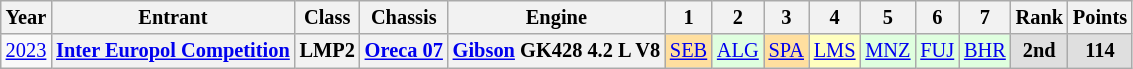<table class="wikitable" style="text-align:center; font-size:85%">
<tr>
<th>Year</th>
<th>Entrant</th>
<th>Class</th>
<th>Chassis</th>
<th>Engine</th>
<th>1</th>
<th>2</th>
<th>3</th>
<th>4</th>
<th>5</th>
<th>6</th>
<th>7</th>
<th>Rank</th>
<th>Points</th>
</tr>
<tr>
<td><a href='#'>2023</a></td>
<th nowrap><a href='#'>Inter Europol Competition</a></th>
<th>LMP2</th>
<th nowrap><a href='#'>Oreca 07</a></th>
<th nowrap><a href='#'>Gibson</a> GK428 4.2 L V8</th>
<td style="background:#FFDF9F;"><a href='#'>SEB</a><br></td>
<td style="background:#DFFFDF;"><a href='#'>ALG</a><br></td>
<td style="background:#FFDF9F;"><a href='#'>SPA</a><br></td>
<td style="background:#FFFFBF;"><a href='#'>LMS</a><br></td>
<td style="background:#DFFFDF;"><a href='#'>MNZ</a><br></td>
<td style="background:#DFFFDF;"><a href='#'>FUJ</a><br></td>
<td style="background:#DFFFDF;"><a href='#'>BHR</a><br></td>
<th style="background:#DFDFDF;">2nd</th>
<th style="background:#DFDFDF;">114</th>
</tr>
</table>
